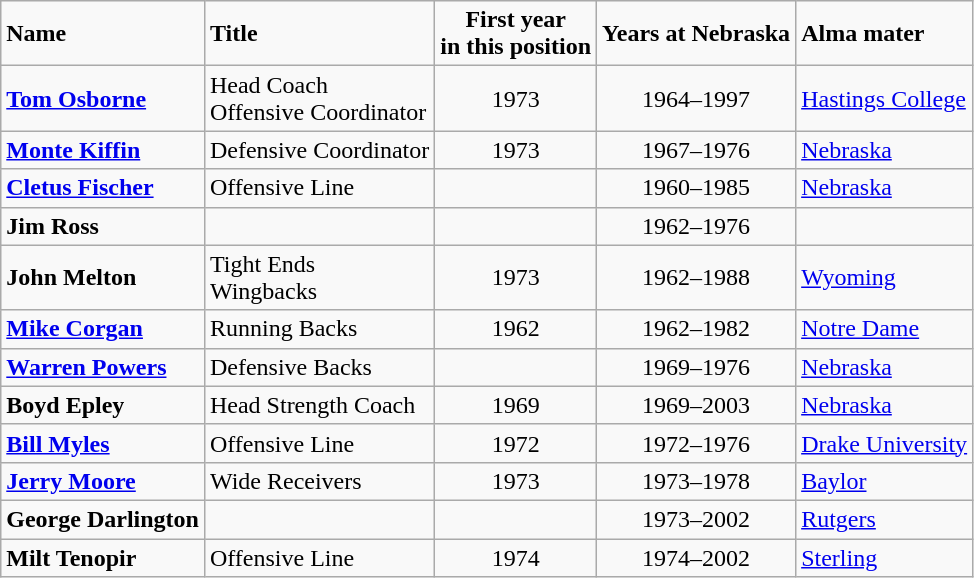<table class="wikitable">
<tr>
<td align="left"><strong>Name</strong></td>
<td align="left"><strong>Title</strong></td>
<td align="center"><strong>First year<br>in this position</strong></td>
<td align="center"><strong>Years at Nebraska</strong></td>
<td align="left"><strong>Alma mater</strong></td>
</tr>
<tr>
<td><strong><a href='#'>Tom Osborne</a></strong></td>
<td>Head Coach<br>Offensive Coordinator</td>
<td align="center">1973</td>
<td align="center">1964–1997</td>
<td><a href='#'>Hastings College</a></td>
</tr>
<tr>
<td><strong><a href='#'>Monte Kiffin</a></strong></td>
<td>Defensive Coordinator</td>
<td align="center">1973</td>
<td align="center">1967–1976</td>
<td><a href='#'>Nebraska</a></td>
</tr>
<tr>
<td><strong><a href='#'>Cletus Fischer</a></strong></td>
<td>Offensive Line</td>
<td align="center"></td>
<td align="center">1960–1985</td>
<td><a href='#'>Nebraska</a></td>
</tr>
<tr>
<td><strong>Jim Ross</strong></td>
<td></td>
<td align="center"></td>
<td align="center">1962–1976</td>
<td></td>
</tr>
<tr>
<td><strong>John Melton</strong></td>
<td>Tight Ends<br>Wingbacks</td>
<td align="center">1973</td>
<td align="center">1962–1988</td>
<td><a href='#'>Wyoming</a></td>
</tr>
<tr>
<td><strong><a href='#'>Mike Corgan</a></strong></td>
<td>Running Backs</td>
<td align="center">1962</td>
<td align="center">1962–1982</td>
<td><a href='#'>Notre Dame</a></td>
</tr>
<tr>
<td><strong><a href='#'>Warren Powers</a></strong></td>
<td>Defensive Backs</td>
<td align="center"></td>
<td align="center">1969–1976</td>
<td><a href='#'>Nebraska</a></td>
</tr>
<tr>
<td><strong>Boyd Epley</strong></td>
<td>Head Strength Coach</td>
<td align="center">1969</td>
<td align="center">1969–2003</td>
<td><a href='#'>Nebraska</a></td>
</tr>
<tr>
<td><strong><a href='#'>Bill Myles</a></strong></td>
<td>Offensive Line</td>
<td align="center">1972</td>
<td align="center">1972–1976</td>
<td><a href='#'>Drake University</a></td>
</tr>
<tr>
<td><strong><a href='#'>Jerry Moore</a></strong></td>
<td>Wide Receivers</td>
<td align="center">1973</td>
<td align="center">1973–1978</td>
<td><a href='#'>Baylor</a></td>
</tr>
<tr>
<td><strong>George Darlington</strong></td>
<td></td>
<td align="center"></td>
<td align="center">1973–2002</td>
<td><a href='#'>Rutgers</a></td>
</tr>
<tr>
<td><strong>Milt Tenopir</strong></td>
<td>Offensive Line</td>
<td align="center">1974</td>
<td align="center">1974–2002</td>
<td><a href='#'>Sterling</a></td>
</tr>
</table>
